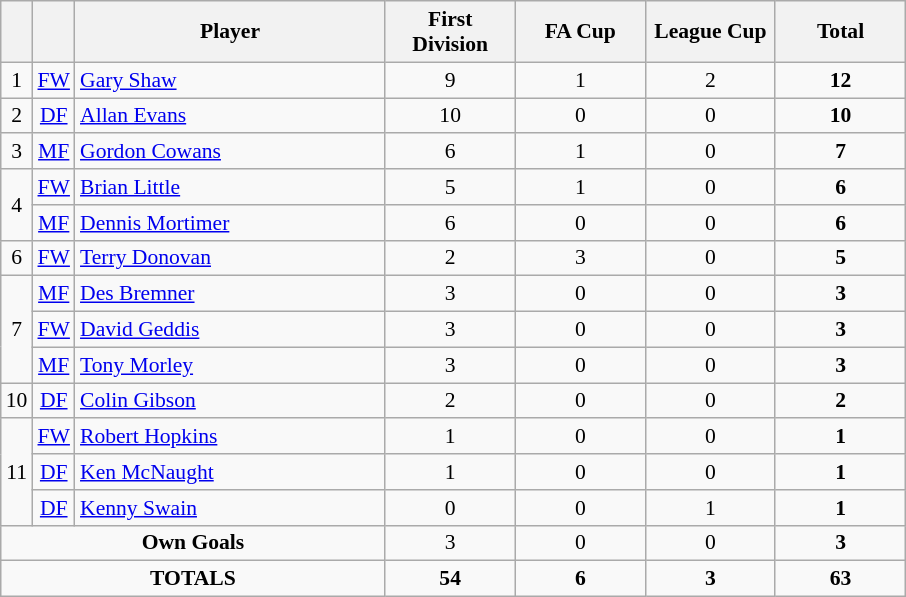<table class="wikitable sortable" style="font-size: 90%; text-align: center;">
<tr>
<th width=10></th>
<th width=10></th>
<th width=200>Player</th>
<th width=80>First Division</th>
<th width=80>FA Cup</th>
<th width=80>League Cup</th>
<th width=80><strong>Total</strong></th>
</tr>
<tr>
<td>1</td>
<td><a href='#'>FW</a></td>
<td align=left> <a href='#'>Gary Shaw</a></td>
<td>9</td>
<td>1</td>
<td>2</td>
<td><strong>12</strong></td>
</tr>
<tr>
<td>2</td>
<td><a href='#'>DF</a></td>
<td align=left> <a href='#'>Allan Evans</a></td>
<td>10</td>
<td>0</td>
<td>0</td>
<td><strong>10</strong></td>
</tr>
<tr>
<td>3</td>
<td><a href='#'>MF</a></td>
<td align=left> <a href='#'>Gordon Cowans</a></td>
<td>6</td>
<td>1</td>
<td>0</td>
<td><strong>7</strong></td>
</tr>
<tr>
<td rowspan=2>4</td>
<td><a href='#'>FW</a></td>
<td align=left> <a href='#'>Brian Little</a></td>
<td>5</td>
<td>1</td>
<td>0</td>
<td><strong>6</strong></td>
</tr>
<tr>
<td><a href='#'>MF</a></td>
<td align=left> <a href='#'>Dennis Mortimer</a></td>
<td>6</td>
<td>0</td>
<td>0</td>
<td><strong>6</strong></td>
</tr>
<tr>
<td>6</td>
<td><a href='#'>FW</a></td>
<td align=left> <a href='#'>Terry Donovan</a></td>
<td>2</td>
<td>3</td>
<td>0</td>
<td><strong>5</strong></td>
</tr>
<tr>
<td rowspan=3>7</td>
<td><a href='#'>MF</a></td>
<td align=left> <a href='#'>Des Bremner</a></td>
<td>3</td>
<td>0</td>
<td>0</td>
<td><strong>3</strong></td>
</tr>
<tr>
<td><a href='#'>FW</a></td>
<td align=left> <a href='#'>David Geddis</a></td>
<td>3</td>
<td>0</td>
<td>0</td>
<td><strong>3</strong></td>
</tr>
<tr>
<td><a href='#'>MF</a></td>
<td align=left> <a href='#'>Tony Morley</a></td>
<td>3</td>
<td>0</td>
<td>0</td>
<td><strong>3</strong></td>
</tr>
<tr>
<td>10</td>
<td><a href='#'>DF</a></td>
<td align=left> <a href='#'>Colin Gibson</a></td>
<td>2</td>
<td>0</td>
<td>0</td>
<td><strong>2</strong></td>
</tr>
<tr>
<td rowspan=3>11</td>
<td><a href='#'>FW</a></td>
<td align=left> <a href='#'>Robert Hopkins</a></td>
<td>1</td>
<td>0</td>
<td>0</td>
<td><strong>1</strong></td>
</tr>
<tr>
<td><a href='#'>DF</a></td>
<td align=left> <a href='#'>Ken McNaught</a></td>
<td>1</td>
<td>0</td>
<td>0</td>
<td><strong>1</strong></td>
</tr>
<tr>
<td><a href='#'>DF</a></td>
<td align=left> <a href='#'>Kenny Swain</a></td>
<td>0</td>
<td>0</td>
<td>1</td>
<td><strong>1</strong></td>
</tr>
<tr>
<td colspan="3"><strong>Own Goals</strong></td>
<td>3</td>
<td>0</td>
<td>0</td>
<td><strong>3</strong></td>
</tr>
<tr>
<td colspan="3"><strong>TOTALS</strong></td>
<td><strong>54</strong></td>
<td><strong>6</strong></td>
<td><strong>3</strong></td>
<td><strong>63</strong></td>
</tr>
</table>
